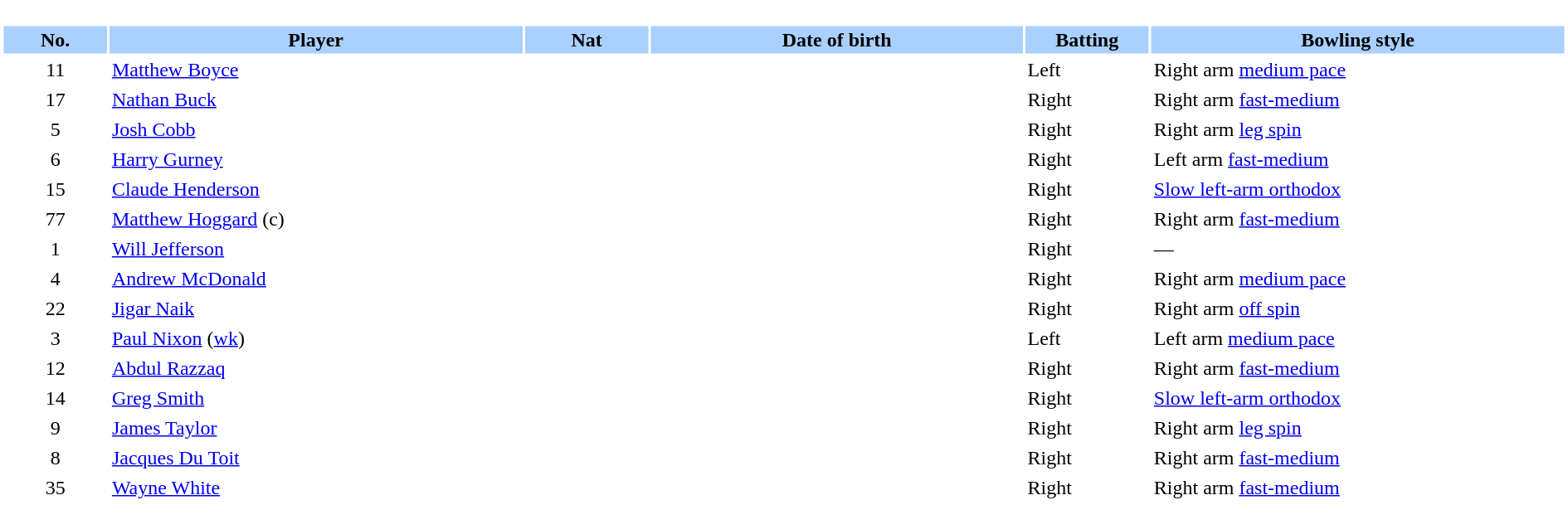<table border="0" style="width:100%;">
<tr>
<td style="vertical-align:top; background:#fff; width:90%;"><br><table border="0" cellspacing="2" cellpadding="2" style="width:100%;">
<tr style="background:#aad0ff;">
<th scope="col" width="5%">No.</th>
<th scope="col" width="20%">Player</th>
<th scope="col" width="6%">Nat</th>
<th scope="col" width="18%">Date of birth</th>
<th scope="col" width="6%">Batting</th>
<th scope="col" width="20%">Bowling style</th>
</tr>
<tr>
<td style="text-align:center">11</td>
<td><a href='#'>Matthew Boyce</a></td>
<td style="text-align:center"></td>
<td></td>
<td>Left</td>
<td>Right arm <a href='#'>medium pace</a></td>
</tr>
<tr>
<td style="text-align:center">17</td>
<td><a href='#'>Nathan Buck</a></td>
<td style="text-align:center"></td>
<td></td>
<td>Right</td>
<td>Right arm <a href='#'>fast-medium</a></td>
</tr>
<tr>
<td style="text-align:center">5</td>
<td><a href='#'>Josh Cobb</a></td>
<td style="text-align:center"></td>
<td></td>
<td>Right</td>
<td>Right arm <a href='#'>leg spin</a></td>
</tr>
<tr>
<td style="text-align:center">6</td>
<td><a href='#'>Harry Gurney</a></td>
<td style="text-align:center"></td>
<td></td>
<td>Right</td>
<td>Left arm <a href='#'>fast-medium</a></td>
</tr>
<tr>
<td style="text-align:center">15</td>
<td><a href='#'>Claude Henderson</a></td>
<td style="text-align:center"></td>
<td></td>
<td>Right</td>
<td><a href='#'>Slow left-arm orthodox</a></td>
</tr>
<tr>
<td style="text-align:center">77</td>
<td><a href='#'>Matthew Hoggard</a> (c)</td>
<td style="text-align:center"></td>
<td></td>
<td>Right</td>
<td>Right arm <a href='#'>fast-medium</a></td>
</tr>
<tr>
<td style="text-align:center">1</td>
<td><a href='#'>Will Jefferson</a></td>
<td style="text-align:center"></td>
<td></td>
<td>Right</td>
<td>—</td>
</tr>
<tr>
<td style="text-align:center">4</td>
<td><a href='#'>Andrew McDonald</a></td>
<td style="text-align:center"></td>
<td></td>
<td>Right</td>
<td>Right arm <a href='#'>medium pace</a></td>
</tr>
<tr>
<td style="text-align:center">22</td>
<td><a href='#'>Jigar Naik</a></td>
<td style="text-align:center"></td>
<td></td>
<td>Right</td>
<td>Right arm <a href='#'>off spin</a></td>
</tr>
<tr>
<td style="text-align:center">3</td>
<td><a href='#'>Paul Nixon</a> (<a href='#'>wk</a>)</td>
<td style="text-align:center"></td>
<td></td>
<td>Left</td>
<td>Left arm <a href='#'>medium pace</a></td>
</tr>
<tr>
<td style="text-align:center">12</td>
<td><a href='#'>Abdul Razzaq</a></td>
<td style="text-align:center"></td>
<td></td>
<td>Right</td>
<td>Right arm <a href='#'>fast-medium</a></td>
</tr>
<tr>
<td style="text-align:center">14</td>
<td><a href='#'>Greg Smith</a></td>
<td style="text-align:center"></td>
<td></td>
<td>Right</td>
<td><a href='#'>Slow left-arm orthodox</a></td>
</tr>
<tr>
<td style="text-align:center">9</td>
<td><a href='#'>James Taylor</a></td>
<td style="text-align:center"></td>
<td></td>
<td>Right</td>
<td>Right arm <a href='#'>leg spin</a></td>
</tr>
<tr>
<td style="text-align:center">8</td>
<td><a href='#'>Jacques Du Toit</a></td>
<td style="text-align:center"></td>
<td></td>
<td>Right</td>
<td>Right arm <a href='#'>fast-medium</a></td>
</tr>
<tr>
<td style="text-align:center">35</td>
<td><a href='#'>Wayne White</a></td>
<td style="text-align:center"></td>
<td></td>
<td>Right</td>
<td>Right arm <a href='#'>fast-medium</a></td>
</tr>
</table>
</td>
</tr>
</table>
